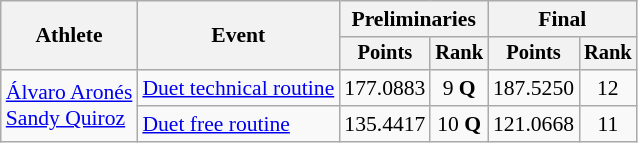<table class="wikitable" style="text-align:center; font-size:90%; ">
<tr>
<th rowspan="2">Athlete</th>
<th rowspan="2">Event</th>
<th colspan="2">Preliminaries</th>
<th colspan="2">Final</th>
</tr>
<tr style="font-size:95%">
<th>Points</th>
<th>Rank</th>
<th>Points</th>
<th>Rank</th>
</tr>
<tr>
<td align=left rowspan=2><a href='#'>Álvaro Aronés</a><br> <a href='#'>Sandy Quiroz</a></td>
<td align=left><a href='#'>Duet technical routine</a></td>
<td>177.0883</td>
<td>9 <strong>Q</strong></td>
<td>187.5250</td>
<td>12</td>
</tr>
<tr>
<td align=left><a href='#'>Duet free routine</a></td>
<td>135.4417</td>
<td>10 <strong>Q</strong></td>
<td>121.0668</td>
<td>11</td>
</tr>
</table>
